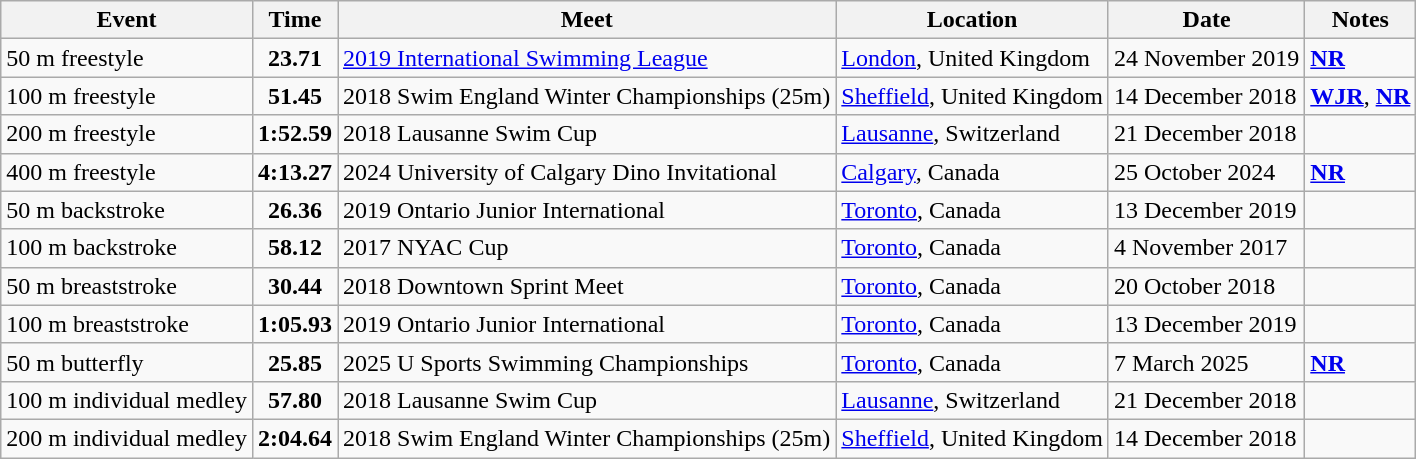<table class="wikitable">
<tr>
<th>Event</th>
<th>Time</th>
<th>Meet</th>
<th>Location</th>
<th>Date</th>
<th>Notes</th>
</tr>
<tr>
<td>50 m freestyle</td>
<td style="text-align:center;"><strong>23.71</strong></td>
<td><a href='#'>2019 International Swimming League</a></td>
<td><a href='#'>London</a>, United Kingdom</td>
<td>24 November 2019</td>
<td><strong><a href='#'>NR</a></strong></td>
</tr>
<tr>
<td>100 m freestyle</td>
<td style="text-align:center;"><strong>51.45</strong></td>
<td>2018 Swim England Winter Championships (25m)</td>
<td><a href='#'>Sheffield</a>, United Kingdom</td>
<td>14 December 2018</td>
<td><strong><a href='#'>WJR</a></strong>, <strong><a href='#'>NR</a></strong></td>
</tr>
<tr>
<td>200 m freestyle</td>
<td style="text-align:center;"><strong>1:52.59</strong></td>
<td>2018 Lausanne Swim Cup</td>
<td><a href='#'>Lausanne</a>, Switzerland</td>
<td>21 December 2018</td>
<td></td>
</tr>
<tr>
<td>400 m freestyle</td>
<td style="text-align:center;"><strong>4:13.27</strong></td>
<td>2024 University of Calgary Dino Invitational</td>
<td><a href='#'>Calgary</a>, Canada</td>
<td>25 October 2024</td>
<td><strong><a href='#'>NR</a></strong></td>
</tr>
<tr>
<td>50 m backstroke</td>
<td style="text-align:center;"><strong>26.36</strong></td>
<td>2019 Ontario Junior International</td>
<td><a href='#'>Toronto</a>, Canada</td>
<td>13 December 2019</td>
<td></td>
</tr>
<tr>
<td>100 m backstroke</td>
<td style="text-align:center;"><strong>58.12</strong></td>
<td>2017 NYAC Cup</td>
<td><a href='#'>Toronto</a>, Canada</td>
<td>4 November 2017</td>
<td></td>
</tr>
<tr>
<td>50 m breaststroke</td>
<td style="text-align:center;"><strong>30.44</strong></td>
<td>2018 Downtown Sprint Meet</td>
<td><a href='#'>Toronto</a>, Canada</td>
<td>20 October 2018</td>
<td></td>
</tr>
<tr>
<td>100 m breaststroke</td>
<td style="text-align:center;"><strong>1:05.93</strong></td>
<td>2019 Ontario Junior International</td>
<td><a href='#'>Toronto</a>, Canada</td>
<td>13 December 2019</td>
<td></td>
</tr>
<tr>
<td>50 m butterfly</td>
<td style="text-align:center;"><strong>25.85</strong></td>
<td>2025 U Sports Swimming Championships</td>
<td><a href='#'>Toronto</a>, Canada</td>
<td>7 March 2025</td>
<td><strong><a href='#'>NR</a></strong></td>
</tr>
<tr>
<td>100 m individual medley</td>
<td style="text-align:center;"><strong>57.80</strong></td>
<td>2018 Lausanne Swim Cup</td>
<td><a href='#'>Lausanne</a>, Switzerland</td>
<td>21 December 2018</td>
<td></td>
</tr>
<tr>
<td>200 m individual medley</td>
<td style="text-align:center;"><strong>2:04.64</strong></td>
<td>2018 Swim England Winter Championships (25m)</td>
<td><a href='#'>Sheffield</a>, United Kingdom</td>
<td>14 December 2018</td>
<td></td>
</tr>
</table>
